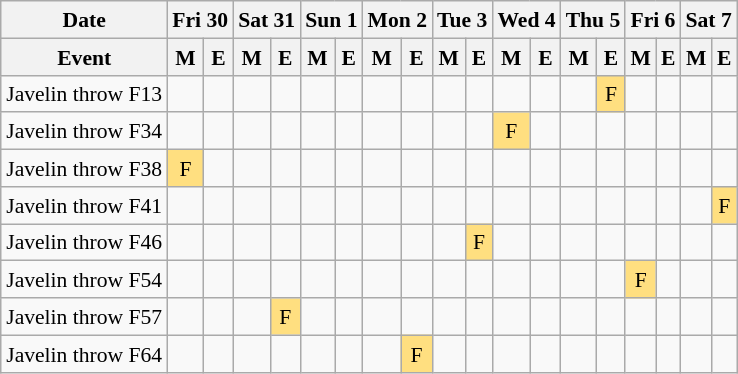<table class="wikitable" style="margin:0.5em auto; font-size:90%; line-height:1.25em; text-align:center">
<tr>
<th>Date</th>
<th colspan="2">Fri 30</th>
<th colspan="2">Sat 31</th>
<th colspan="2">Sun 1</th>
<th colspan="2">Mon 2</th>
<th colspan="2">Tue 3</th>
<th colspan="2">Wed 4</th>
<th colspan="2">Thu 5</th>
<th colspan="2">Fri 6</th>
<th colspan="2">Sat 7</th>
</tr>
<tr>
<th>Event</th>
<th>M</th>
<th>E</th>
<th>M</th>
<th>E</th>
<th>M</th>
<th>E</th>
<th>M</th>
<th>E</th>
<th>M</th>
<th>E</th>
<th>M</th>
<th>E</th>
<th>M</th>
<th>E</th>
<th>M</th>
<th>E</th>
<th>M</th>
<th>E</th>
</tr>
<tr>
<td align="left">Javelin throw F13</td>
<td></td>
<td></td>
<td></td>
<td></td>
<td></td>
<td></td>
<td></td>
<td></td>
<td></td>
<td></td>
<td></td>
<td></td>
<td></td>
<td bgcolor="#FFDF80">F</td>
<td></td>
<td></td>
<td></td>
<td></td>
</tr>
<tr>
<td align="left">Javelin throw F34</td>
<td></td>
<td></td>
<td></td>
<td></td>
<td></td>
<td></td>
<td></td>
<td></td>
<td></td>
<td></td>
<td bgcolor="#FFDF80">F</td>
<td></td>
<td></td>
<td></td>
<td></td>
<td></td>
<td></td>
<td></td>
</tr>
<tr>
<td align="left">Javelin throw F38</td>
<td bgcolor="#FFDF80">F</td>
<td></td>
<td></td>
<td></td>
<td></td>
<td></td>
<td></td>
<td></td>
<td></td>
<td></td>
<td></td>
<td></td>
<td></td>
<td></td>
<td></td>
<td></td>
<td></td>
<td></td>
</tr>
<tr>
<td align="left">Javelin throw F41</td>
<td></td>
<td></td>
<td></td>
<td></td>
<td></td>
<td></td>
<td></td>
<td></td>
<td></td>
<td></td>
<td></td>
<td></td>
<td></td>
<td></td>
<td></td>
<td></td>
<td></td>
<td bgcolor="#FFDF80">F</td>
</tr>
<tr>
<td align="left">Javelin throw F46</td>
<td></td>
<td></td>
<td></td>
<td></td>
<td></td>
<td></td>
<td></td>
<td></td>
<td></td>
<td bgcolor="#FFDF80">F</td>
<td></td>
<td></td>
<td></td>
<td></td>
<td></td>
<td></td>
<td></td>
<td></td>
</tr>
<tr>
<td align="left">Javelin throw F54</td>
<td></td>
<td></td>
<td></td>
<td></td>
<td></td>
<td></td>
<td></td>
<td></td>
<td></td>
<td></td>
<td></td>
<td></td>
<td></td>
<td></td>
<td bgcolor="#FFDF80">F</td>
<td></td>
<td></td>
<td></td>
</tr>
<tr>
<td align="left">Javelin throw F57</td>
<td></td>
<td></td>
<td></td>
<td bgcolor="#FFDF80">F</td>
<td></td>
<td></td>
<td></td>
<td></td>
<td></td>
<td></td>
<td></td>
<td></td>
<td></td>
<td></td>
<td></td>
<td></td>
<td></td>
<td></td>
</tr>
<tr>
<td align="left">Javelin throw F64</td>
<td></td>
<td></td>
<td></td>
<td></td>
<td></td>
<td></td>
<td></td>
<td bgcolor="#FFDF80">F</td>
<td></td>
<td></td>
<td></td>
<td></td>
<td></td>
<td></td>
<td></td>
<td></td>
<td></td>
<td></td>
</tr>
</table>
